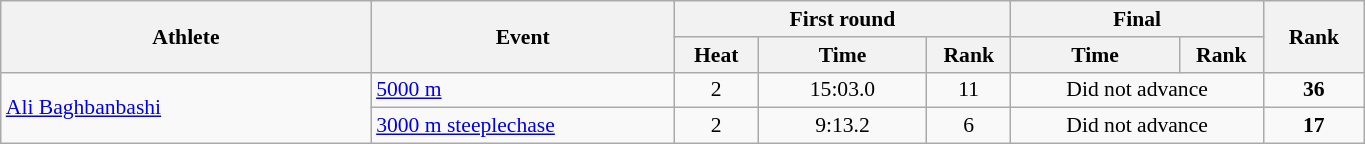<table class="wikitable" width="72%" style="text-align:center; font-size:90%">
<tr>
<th rowspan="2" width="22%">Athlete</th>
<th rowspan="2" width="18%">Event</th>
<th colspan="3" width="20%">First round</th>
<th colspan="2" width="15%">Final</th>
<th rowspan="2" width="6%">Rank</th>
</tr>
<tr>
<th width="5%">Heat</th>
<th width="10%">Time</th>
<th>Rank</th>
<th width="10%">Time</th>
<th>Rank</th>
</tr>
<tr>
<td rowspan=2 align="left"><a href='#'>Ali Baghbanbashi</a></td>
<td align="left"><a href='#'>5000 m</a></td>
<td>2</td>
<td>15:03.0</td>
<td>11</td>
<td colspan=2  align=center>Did not advance</td>
<td><strong>36</strong></td>
</tr>
<tr>
<td align="left"><a href='#'>3000 m steeplechase</a></td>
<td>2</td>
<td>9:13.2</td>
<td>6</td>
<td colspan=2  align=center>Did not advance</td>
<td><strong>17</strong></td>
</tr>
</table>
